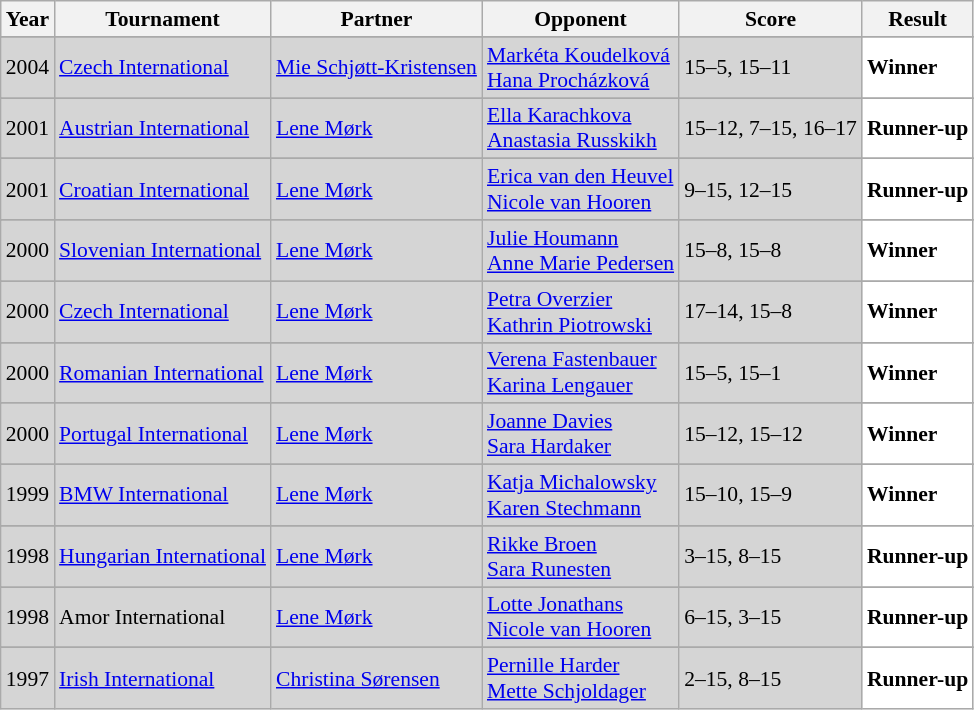<table class="sortable wikitable" style="font-size: 90%;">
<tr>
<th>Year</th>
<th>Tournament</th>
<th>Partner</th>
<th>Opponent</th>
<th>Score</th>
<th>Result</th>
</tr>
<tr>
</tr>
<tr style="background:#D5D5D5">
<td align="center">2004</td>
<td align="left"><a href='#'>Czech International</a></td>
<td align="left"> <a href='#'>Mie Schjøtt-Kristensen</a></td>
<td align="left"> <a href='#'>Markéta Koudelková</a><br> <a href='#'>Hana Procházková</a></td>
<td align="left">15–5, 15–11</td>
<td style="text-align:left; background:white"> <strong>Winner</strong></td>
</tr>
<tr>
</tr>
<tr style="background:#D5D5D5">
<td align="center">2001</td>
<td align="left"><a href='#'>Austrian International</a></td>
<td align="left"> <a href='#'>Lene Mørk</a></td>
<td align="left"> <a href='#'>Ella Karachkova</a><br> <a href='#'>Anastasia Russkikh</a></td>
<td align="left">15–12, 7–15, 16–17</td>
<td style="text-align:left; background:white"> <strong>Runner-up</strong></td>
</tr>
<tr>
</tr>
<tr style="background:#D5D5D5">
<td align="center">2001</td>
<td align="left"><a href='#'>Croatian International</a></td>
<td align="left"> <a href='#'>Lene Mørk</a></td>
<td align="left"> <a href='#'>Erica van den Heuvel</a><br> <a href='#'>Nicole van Hooren</a></td>
<td align="left">9–15, 12–15</td>
<td style="text-align:left; background:white"> <strong>Runner-up</strong></td>
</tr>
<tr>
</tr>
<tr style="background:#D5D5D5">
<td align="center">2000</td>
<td align="left"><a href='#'>Slovenian International</a></td>
<td align="left"> <a href='#'>Lene Mørk</a></td>
<td align="left"> <a href='#'>Julie Houmann</a><br> <a href='#'>Anne Marie Pedersen</a></td>
<td align="left">15–8, 15–8</td>
<td style="text-align:left; background:white"> <strong>Winner</strong></td>
</tr>
<tr>
</tr>
<tr style="background:#D5D5D5">
<td align="center">2000</td>
<td align="left"><a href='#'>Czech International</a></td>
<td align="left"> <a href='#'>Lene Mørk</a></td>
<td align="left"> <a href='#'>Petra Overzier</a><br> <a href='#'>Kathrin Piotrowski</a></td>
<td align="left">17–14, 15–8</td>
<td style="text-align:left; background:white"> <strong>Winner</strong></td>
</tr>
<tr>
</tr>
<tr style="background:#D5D5D5">
<td align="center">2000</td>
<td align="left"><a href='#'>Romanian International</a></td>
<td align="left"> <a href='#'>Lene Mørk</a></td>
<td align="left"> <a href='#'>Verena Fastenbauer</a><br> <a href='#'>Karina Lengauer</a></td>
<td align="left">15–5, 15–1</td>
<td style="text-align:left; background:white"> <strong>Winner</strong></td>
</tr>
<tr>
</tr>
<tr style="background:#D5D5D5">
<td align="center">2000</td>
<td align="left"><a href='#'>Portugal International</a></td>
<td align="left"> <a href='#'>Lene Mørk</a></td>
<td align="left"> <a href='#'>Joanne Davies</a><br> <a href='#'>Sara Hardaker</a></td>
<td align="left">15–12, 15–12</td>
<td style="text-align:left; background:white"> <strong>Winner</strong></td>
</tr>
<tr>
</tr>
<tr style="background:#D5D5D5">
<td align="center">1999</td>
<td align="left"><a href='#'>BMW International</a></td>
<td align="left"> <a href='#'>Lene Mørk</a></td>
<td align="left"> <a href='#'>Katja Michalowsky</a><br> <a href='#'>Karen Stechmann</a></td>
<td align="left">15–10, 15–9</td>
<td style="text-align:left; background:white"> <strong>Winner</strong></td>
</tr>
<tr>
</tr>
<tr style="background:#D5D5D5">
<td align="center">1998</td>
<td align="left"><a href='#'>Hungarian International</a></td>
<td align="left"> <a href='#'>Lene Mørk</a></td>
<td align="left"> <a href='#'>Rikke Broen</a><br> <a href='#'>Sara Runesten</a></td>
<td align="left">3–15, 8–15</td>
<td style="text-align:left; background:white"> <strong>Runner-up</strong></td>
</tr>
<tr>
</tr>
<tr style="background:#D5D5D5">
<td align="center">1998</td>
<td align="left">Amor International</td>
<td align="left"> <a href='#'>Lene Mørk</a></td>
<td align="left"> <a href='#'>Lotte Jonathans</a><br> <a href='#'>Nicole van Hooren</a></td>
<td align="left">6–15, 3–15</td>
<td style="text-align:left; background:white"> <strong>Runner-up</strong></td>
</tr>
<tr>
</tr>
<tr style="background:#D5D5D5">
<td align="center">1997</td>
<td align="left"><a href='#'>Irish International</a></td>
<td align="left"> <a href='#'>Christina Sørensen</a></td>
<td align="left"> <a href='#'>Pernille Harder</a><br> <a href='#'>Mette Schjoldager</a></td>
<td align="left">2–15, 8–15</td>
<td style="text-align:left; background:white"> <strong>Runner-up</strong></td>
</tr>
</table>
